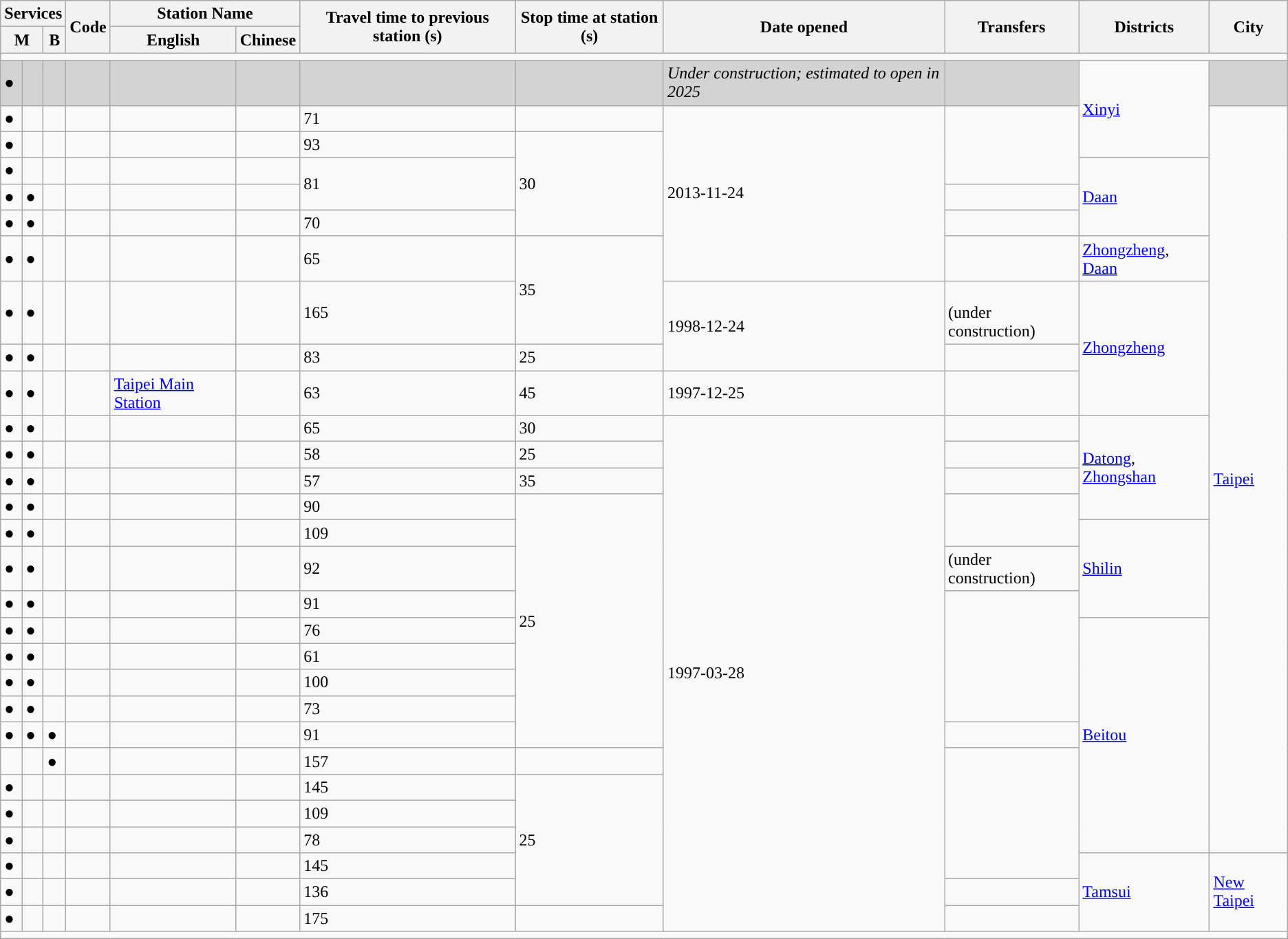<table class="wikitable sortable">
<tr>
<th colspan="3">Services</th>
<th rowspan="2">Code</th>
<th colspan="2">Station Name</th>
<th rowspan="2">Travel time to previous station (s)</th>
<th rowspan="2">Stop time at station (s)</th>
<th rowspan="2">Date opened</th>
<th rowspan="2">Transfers</th>
<th rowspan="2">Districts</th>
<th rowspan="2">City</th>
</tr>
<tr>
<th colspan="2">M</th>
<th>B</th>
<th>English</th>
<th>Chinese</th>
</tr>
<tr>
<td colspan="12"></td>
</tr>
<tr bgcolor="lightgrey">
<td>●</td>
<td></td>
<td></td>
<td><em></em></td>
<td><em></em></td>
<td><em></em></td>
<td></td>
<td></td>
<td><em>Under construction; estimated to open in 2025</em></td>
<td></td>
<td bgcolor=#F9F9F9 rowspan="3"><a href='#'>Xinyi</a></td>
<td></td>
</tr>
<tr>
<td>●</td>
<td></td>
<td></td>
<td></td>
<td></td>
<td></td>
<td>71</td>
<td></td>
<td rowspan="6">2013-11-24</td>
<td rowspan="3"></td>
<td rowspan="25"><a href='#'>Taipei</a></td>
</tr>
<tr>
<td>●</td>
<td></td>
<td></td>
<td></td>
<td></td>
<td></td>
<td>93</td>
<td rowspan="4">30</td>
</tr>
<tr>
<td>●</td>
<td></td>
<td></td>
<td></td>
<td></td>
<td></td>
<td rowspan="2">81</td>
<td rowspan="3"><a href='#'>Daan</a></td>
</tr>
<tr>
<td>●</td>
<td>●</td>
<td></td>
<td></td>
<td></td>
<td></td>
<td></td>
</tr>
<tr>
<td>●</td>
<td>●</td>
<td></td>
<td></td>
<td></td>
<td></td>
<td>70</td>
<td></td>
</tr>
<tr>
<td>●</td>
<td>●</td>
<td></td>
<td></td>
<td></td>
<td></td>
<td>65</td>
<td rowspan="2">35</td>
<td></td>
<td><a href='#'>Zhongzheng</a>, <a href='#'>Daan</a></td>
</tr>
<tr>
<td>●</td>
<td>●</td>
<td></td>
<td></td>
<td></td>
<td></td>
<td>165</td>
<td rowspan="2">1998-12-24</td>
<td><br> (under construction)</td>
<td rowspan="3"><a href='#'>Zhongzheng</a></td>
</tr>
<tr>
<td>●</td>
<td>●</td>
<td></td>
<td></td>
<td></td>
<td></td>
<td>83</td>
<td>25</td>
<td></td>
</tr>
<tr>
<td>●</td>
<td>●</td>
<td></td>
<td></td>
<td><a href='#'>Taipei Main Station</a></td>
<td></td>
<td>63</td>
<td>45</td>
<td>1997-12-25</td>
<td>  <br><br></td>
</tr>
<tr>
<td>●</td>
<td>●</td>
<td></td>
<td></td>
<td></td>
<td></td>
<td>65</td>
<td>30</td>
<td rowspan="19">1997-03-28</td>
<td></td>
<td rowspan="4"><a href='#'>Datong</a>, <a href='#'>Zhongshan</a></td>
</tr>
<tr>
<td>●</td>
<td>●</td>
<td></td>
<td></td>
<td></td>
<td></td>
<td>58</td>
<td>25</td>
<td></td>
</tr>
<tr>
<td>●</td>
<td>●</td>
<td></td>
<td></td>
<td></td>
<td></td>
<td>57</td>
<td>35</td>
<td></td>
</tr>
<tr>
<td>●</td>
<td>●</td>
<td></td>
<td></td>
<td></td>
<td></td>
<td>90</td>
<td rowspan="9">25</td>
<td rowspan="2"></td>
</tr>
<tr>
<td>●</td>
<td>●</td>
<td></td>
<td></td>
<td></td>
<td></td>
<td>109</td>
<td rowspan="3"><a href='#'>Shilin</a></td>
</tr>
<tr>
<td>●</td>
<td>●</td>
<td></td>
<td></td>
<td></td>
<td></td>
<td>92</td>
<td> (under construction)</td>
</tr>
<tr>
<td>●</td>
<td>●</td>
<td></td>
<td></td>
<td></td>
<td></td>
<td>91</td>
<td rowspan="5"></td>
</tr>
<tr>
<td>●</td>
<td>●</td>
<td></td>
<td></td>
<td></td>
<td></td>
<td>76</td>
<td rowspan="9"><a href='#'>Beitou</a></td>
</tr>
<tr>
<td>●</td>
<td>●</td>
<td></td>
<td></td>
<td></td>
<td></td>
<td>61</td>
</tr>
<tr>
<td>●</td>
<td>●</td>
<td></td>
<td></td>
<td></td>
<td></td>
<td>100</td>
</tr>
<tr>
<td>●</td>
<td>●</td>
<td></td>
<td></td>
<td></td>
<td></td>
<td>73</td>
</tr>
<tr>
<td>●</td>
<td>●</td>
<td>●</td>
<td></td>
<td></td>
<td></td>
<td>91</td>
<td></td>
</tr>
<tr>
<td></td>
<td></td>
<td>●</td>
<td></td>
<td></td>
<td></td>
<td>157</td>
<td></td>
<td rowspan="5"></td>
</tr>
<tr>
<td>●</td>
<td></td>
<td></td>
<td></td>
<td></td>
<td></td>
<td>145</td>
<td rowspan="5">25</td>
</tr>
<tr>
<td>●</td>
<td></td>
<td></td>
<td></td>
<td></td>
<td></td>
<td>109</td>
</tr>
<tr>
<td>●</td>
<td></td>
<td></td>
<td></td>
<td></td>
<td></td>
<td>78</td>
</tr>
<tr>
<td>●</td>
<td></td>
<td></td>
<td></td>
<td></td>
<td></td>
<td>145</td>
<td rowspan="3"><a href='#'>Tamsui</a></td>
<td rowspan="3"><a href='#'>New Taipei</a></td>
</tr>
<tr>
<td>●</td>
<td></td>
<td></td>
<td></td>
<td></td>
<td></td>
<td>136</td>
<td></td>
</tr>
<tr>
<td>●</td>
<td></td>
<td></td>
<td></td>
<td></td>
<td></td>
<td>175</td>
<td></td>
<td></td>
</tr>
<tr>
<td colspan="12"></td>
</tr>
</table>
